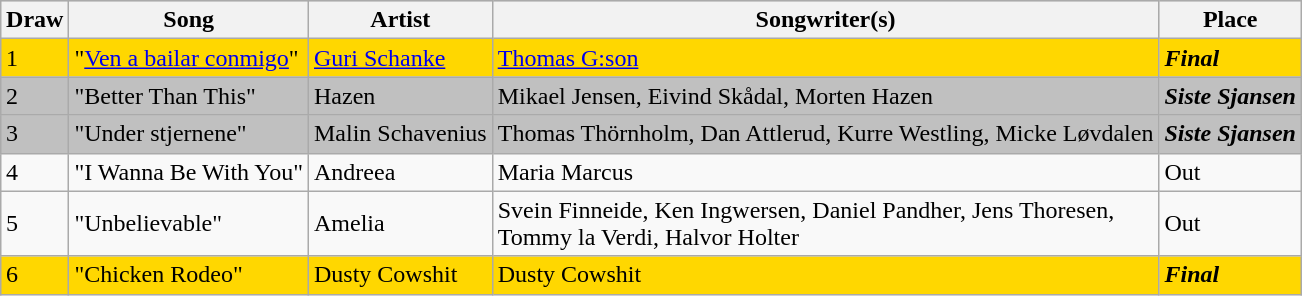<table class="sortable wikitable" style="margin: 1em auto 1em auto">
<tr bgcolor="#CCCCCC">
<th>Draw</th>
<th>Song</th>
<th>Artist</th>
<th>Songwriter(s)</th>
<th>Place</th>
</tr>
<tr bgcolor="gold">
<td>1</td>
<td>"<a href='#'>Ven a bailar conmigo</a>"</td>
<td><a href='#'>Guri Schanke</a></td>
<td><a href='#'>Thomas G:son</a></td>
<td><strong><em>Final</em></strong></td>
</tr>
<tr bgcolor="silver">
<td>2</td>
<td>"Better Than This"</td>
<td>Hazen</td>
<td>Mikael Jensen, Eivind Skådal, Morten Hazen</td>
<td><strong><em>Siste Sjansen</em></strong></td>
</tr>
<tr bgcolor="silver">
<td>3</td>
<td>"Under stjernene"</td>
<td>Malin Schavenius</td>
<td>Thomas Thörnholm, Dan Attlerud, Kurre Westling, Micke Løvdalen</td>
<td><strong><em>Siste Sjansen</em></strong></td>
</tr>
<tr>
<td>4</td>
<td>"I Wanna Be With You"</td>
<td>Andreea</td>
<td>Maria Marcus</td>
<td>Out</td>
</tr>
<tr>
<td>5</td>
<td>"Unbelievable"</td>
<td>Amelia</td>
<td>Svein Finneide, Ken Ingwersen, Daniel Pandher, Jens Thoresen,<br>Tommy la Verdi, Halvor Holter</td>
<td>Out</td>
</tr>
<tr bgcolor="gold">
<td>6</td>
<td>"Chicken Rodeo"</td>
<td>Dusty Cowshit</td>
<td>Dusty Cowshit</td>
<td><strong><em>Final</em></strong></td>
</tr>
</table>
